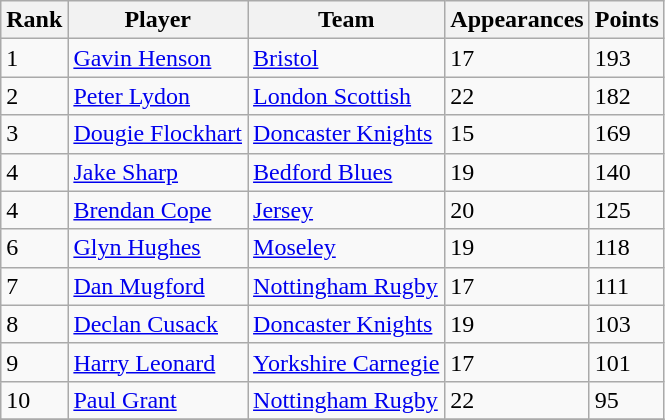<table class="wikitable">
<tr>
<th>Rank</th>
<th>Player</th>
<th>Team</th>
<th>Appearances</th>
<th>Points</th>
</tr>
<tr>
<td>1</td>
<td> <a href='#'>Gavin Henson</a></td>
<td><a href='#'>Bristol</a></td>
<td>17</td>
<td>193</td>
</tr>
<tr>
<td>2</td>
<td> <a href='#'>Peter Lydon</a></td>
<td><a href='#'>London Scottish</a></td>
<td>22</td>
<td>182</td>
</tr>
<tr>
<td>3</td>
<td> <a href='#'>Dougie Flockhart</a></td>
<td><a href='#'>Doncaster Knights</a></td>
<td>15</td>
<td>169</td>
</tr>
<tr>
<td>4</td>
<td> <a href='#'>Jake Sharp</a></td>
<td><a href='#'>Bedford Blues</a></td>
<td>19</td>
<td>140</td>
</tr>
<tr>
<td>4</td>
<td> <a href='#'>Brendan Cope</a></td>
<td><a href='#'>Jersey</a></td>
<td>20</td>
<td>125</td>
</tr>
<tr>
<td>6</td>
<td> <a href='#'>Glyn Hughes</a></td>
<td><a href='#'>Moseley</a></td>
<td>19</td>
<td>118</td>
</tr>
<tr>
<td>7</td>
<td> <a href='#'>Dan Mugford</a></td>
<td><a href='#'>Nottingham Rugby</a></td>
<td>17</td>
<td>111</td>
</tr>
<tr>
<td>8</td>
<td> <a href='#'>Declan Cusack</a></td>
<td><a href='#'>Doncaster Knights</a></td>
<td>19</td>
<td>103</td>
</tr>
<tr>
<td>9</td>
<td> <a href='#'>Harry Leonard</a></td>
<td><a href='#'>Yorkshire Carnegie</a></td>
<td>17</td>
<td>101</td>
</tr>
<tr>
<td>10</td>
<td> <a href='#'>Paul Grant</a></td>
<td><a href='#'>Nottingham Rugby</a></td>
<td>22</td>
<td>95</td>
</tr>
<tr>
</tr>
</table>
